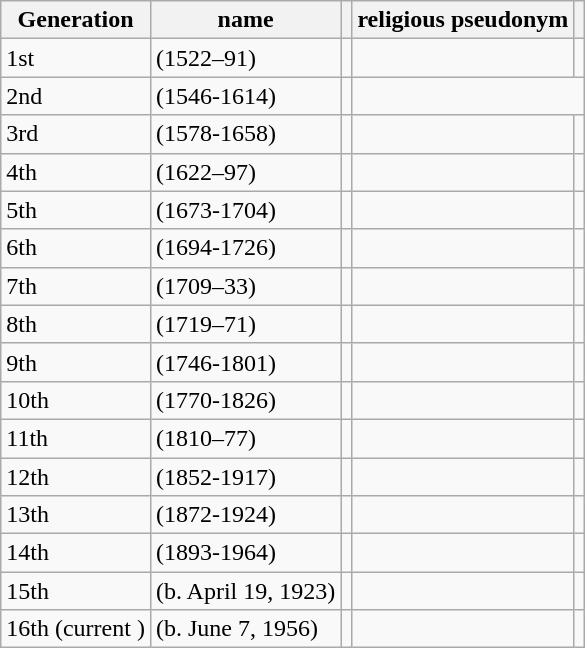<table class="wikitable">
<tr>
<th><strong>Generation</strong></th>
<th><strong>name</strong></th>
<th></th>
<th><strong>religious pseudonym</strong></th>
<th></th>
</tr>
<tr>
<td>1st</td>
<td> (1522–91)</td>
<td></td>
<td></td>
<td></td>
</tr>
<tr>
<td>2nd</td>
<td> (1546-1614)</td>
<td></td>
</tr>
<tr>
<td>3rd</td>
<td> (1578-1658)</td>
<td></td>
<td></td>
<td></td>
</tr>
<tr>
<td>4th</td>
<td> (1622–97)</td>
<td></td>
<td></td>
<td></td>
</tr>
<tr>
<td>5th</td>
<td> (1673-1704)</td>
<td></td>
<td></td>
<td></td>
</tr>
<tr>
<td>6th</td>
<td> (1694-1726)</td>
<td></td>
<td></td>
<td></td>
</tr>
<tr>
<td>7th</td>
<td> (1709–33)</td>
<td></td>
<td></td>
<td></td>
</tr>
<tr>
<td>8th</td>
<td> (1719–71)</td>
<td></td>
<td></td>
<td></td>
</tr>
<tr>
<td>9th</td>
<td> (1746-1801)</td>
<td></td>
<td></td>
<td></td>
</tr>
<tr>
<td>10th</td>
<td> (1770-1826)</td>
<td></td>
<td></td>
<td></td>
</tr>
<tr>
<td>11th</td>
<td> (1810–77)</td>
<td></td>
<td></td>
<td></td>
</tr>
<tr>
<td>12th</td>
<td> (1852-1917)</td>
<td></td>
<td></td>
<td></td>
</tr>
<tr>
<td>13th</td>
<td> (1872-1924)</td>
<td></td>
<td></td>
<td></td>
</tr>
<tr>
<td>14th</td>
<td> (1893-1964)</td>
<td></td>
<td></td>
<td></td>
</tr>
<tr>
<td>15th</td>
<td> (b. April 19, 1923)</td>
<td></td>
<td></td>
<td></td>
</tr>
<tr>
<td>16th (current )</td>
<td> (b. June 7, 1956)</td>
<td></td>
<td></td>
<td></td>
</tr>
</table>
